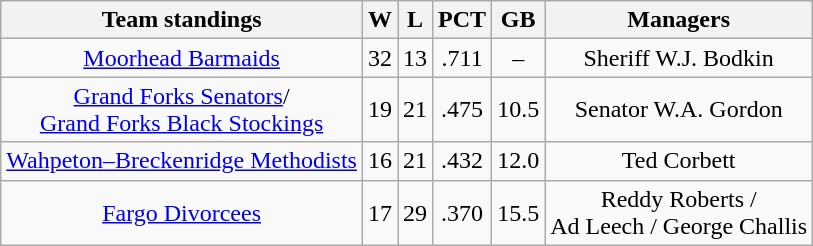<table class="wikitable">
<tr>
<th>Team standings</th>
<th>W</th>
<th>L</th>
<th>PCT</th>
<th>GB</th>
<th>Managers</th>
</tr>
<tr align=center>
<td><a href='#'>Moorhead Barmaids</a></td>
<td>32</td>
<td>13</td>
<td>.711</td>
<td>–</td>
<td>Sheriff W.J. Bodkin</td>
</tr>
<tr align=center>
<td><a href='#'>Grand Forks Senators</a>/<br><a href='#'>Grand Forks Black Stockings</a></td>
<td>19</td>
<td>21</td>
<td>.475</td>
<td>10.5</td>
<td>Senator W.A. Gordon</td>
</tr>
<tr align=center>
<td><a href='#'>Wahpeton–Breckenridge Methodists</a></td>
<td>16</td>
<td>21</td>
<td>.432</td>
<td>12.0</td>
<td>Ted Corbett</td>
</tr>
<tr align=center>
<td><a href='#'>Fargo Divorcees</a></td>
<td>17</td>
<td>29</td>
<td>.370</td>
<td>15.5</td>
<td>Reddy Roberts /<br>Ad Leech / George Challis</td>
</tr>
</table>
